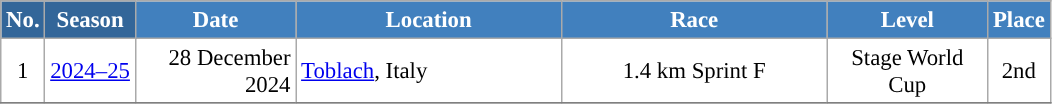<table class="wikitable sortable" style="font-size:95%; text-align:center; border:grey solid 1px; border-collapse:collapse; background:#ffffff;">
<tr style="background:#efefef;">
<th style="background-color:#369; color:white;">No.</th>
<th style="background-color:#369; color:white;">Season</th>
<th style="background-color:#4180be; color:white; width:100px;">Date</th>
<th style="background-color:#4180be; color:white; width:170px;">Location</th>
<th style="background-color:#4180be; color:white; width:170px;">Race</th>
<th style="background-color:#4180be; color:white; width:100px;">Level</th>
<th style="background-color:#4180be; color:white;">Place</th>
</tr>
<tr>
<td align=center>1</td>
<td rowspan=1 align=center><a href='#'>2024–25</a></td>
<td align=right>28 December 2024</td>
<td align=left> <a href='#'>Toblach</a>, Italy</td>
<td>1.4 km Sprint F</td>
<td>Stage World Cup</td>
<td>2nd</td>
</tr>
<tr>
</tr>
</table>
